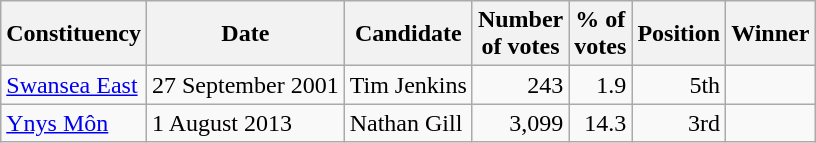<table class="wikitable sortable">
<tr style="text-align:center;">
<th>Constituency</th>
<th>Date</th>
<th>Candidate</th>
<th>Number<br>of votes</th>
<th>% of<br>votes</th>
<th>Position</th>
<th colspan=2>Winner</th>
</tr>
<tr>
<td><a href='#'>Swansea East</a></td>
<td>27 September 2001</td>
<td>Tim Jenkins</td>
<td style="text-align: right; margin-right: 0.5em">243</td>
<td style="text-align: right; margin-right: 0.5em">1.9</td>
<td style="text-align: right; margin-right: 0.5em">5th</td>
<td></td>
</tr>
<tr>
<td><a href='#'>Ynys Môn</a></td>
<td>1 August 2013</td>
<td>Nathan Gill</td>
<td style="text-align: right; margin-right: 0.5em">3,099</td>
<td style="text-align: right; margin-right: 0.5em">14.3</td>
<td style="text-align: right; margin-right: 0.5em">3rd</td>
<td></td>
</tr>
</table>
